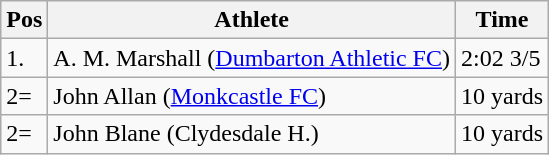<table class="wikitable">
<tr>
<th>Pos</th>
<th>Athlete</th>
<th>Time</th>
</tr>
<tr>
<td>1.</td>
<td>A. M. Marshall (<a href='#'>Dumbarton Athletic FC</a>)</td>
<td>2:02 3/5</td>
</tr>
<tr>
<td>2=</td>
<td>John Allan (<a href='#'>Monkcastle FC</a>)</td>
<td>10 yards</td>
</tr>
<tr>
<td>2=</td>
<td>John Blane (Clydesdale H.)</td>
<td>10 yards</td>
</tr>
</table>
